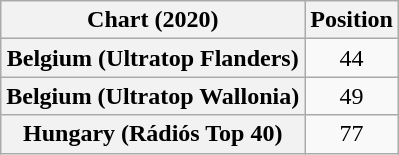<table class="wikitable sortable plainrowheaders">
<tr>
<th scope="col">Chart (2020)</th>
<th scope="col">Position</th>
</tr>
<tr>
<th scope="row">Belgium (Ultratop Flanders)</th>
<td style="text-align:center;">44</td>
</tr>
<tr>
<th scope="row">Belgium (Ultratop Wallonia)</th>
<td style="text-align:center;">49</td>
</tr>
<tr>
<th scope="row">Hungary (Rádiós Top 40)</th>
<td style="text-align:center;">77</td>
</tr>
</table>
